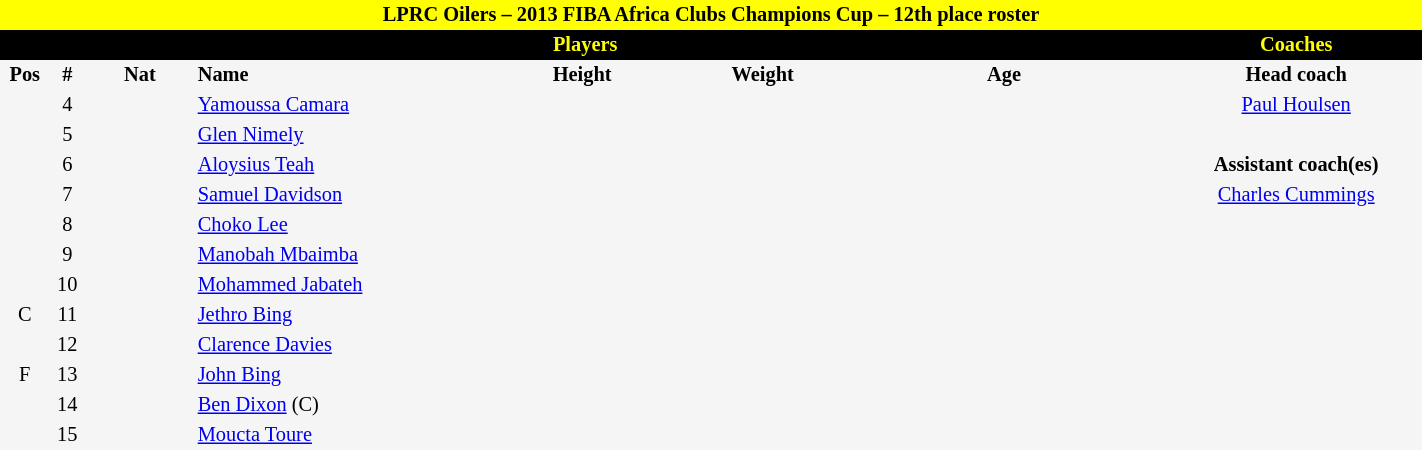<table border=0 cellpadding=2 cellspacing=0  |- bgcolor=#f5f5f5 style="text-align:center; font-size:85%;" width=75%>
<tr>
<td colspan="8" style="background: yellow; color: black"><strong>LPRC Oilers – 2013 FIBA Africa Clubs Champions Cup – 12th place roster</strong></td>
</tr>
<tr>
<td colspan="7" style="background: black; color: yellow"><strong>Players</strong></td>
<td style="background: black; color: yellow"><strong>Coaches</strong></td>
</tr>
<tr style="background=#f5f5f5; color: black">
<th width=5px>Pos</th>
<th width=5px>#</th>
<th width=50px>Nat</th>
<th width=135px align=left>Name</th>
<th width=100px>Height</th>
<th width=70px>Weight</th>
<th width=160px>Age</th>
<th width=120px>Head coach</th>
</tr>
<tr>
<td></td>
<td>4</td>
<td></td>
<td align=left><a href='#'>Yamoussa Camara</a></td>
<td></td>
<td></td>
<td></td>
<td> <a href='#'>Paul Houlsen</a></td>
</tr>
<tr>
<td></td>
<td>5</td>
<td></td>
<td align=left><a href='#'>Glen Nimely</a></td>
<td></td>
<td></td>
<td></td>
<td></td>
</tr>
<tr>
<td></td>
<td>6</td>
<td></td>
<td align=left><a href='#'>Aloysius Teah</a></td>
<td></td>
<td></td>
<td></td>
<td><strong>Assistant coach(es)</strong></td>
</tr>
<tr>
<td></td>
<td>7</td>
<td></td>
<td align=left><a href='#'>Samuel Davidson</a></td>
<td></td>
<td></td>
<td></td>
<td> <a href='#'>Charles Cummings</a></td>
</tr>
<tr>
<td></td>
<td>8</td>
<td></td>
<td align=left><a href='#'>Choko Lee</a></td>
<td></td>
<td></td>
<td></td>
<td></td>
</tr>
<tr>
<td></td>
<td>9</td>
<td></td>
<td align=left><a href='#'>Manobah Mbaimba</a></td>
<td></td>
<td></td>
<td></td>
<td></td>
</tr>
<tr>
<td></td>
<td>10</td>
<td></td>
<td align=left><a href='#'>Mohammed Jabateh</a></td>
<td></td>
<td></td>
<td></td>
<td></td>
</tr>
<tr>
<td>C</td>
<td>11</td>
<td></td>
<td align=left><a href='#'>Jethro Bing</a></td>
<td><span></span></td>
<td></td>
<td></td>
<td></td>
</tr>
<tr>
<td></td>
<td>12</td>
<td></td>
<td align=left><a href='#'>Clarence Davies</a></td>
<td></td>
<td></td>
<td></td>
<td></td>
</tr>
<tr>
<td>F</td>
<td>13</td>
<td></td>
<td align=left><a href='#'>John Bing</a></td>
<td><span></span></td>
<td></td>
<td></td>
<td></td>
</tr>
<tr>
<td></td>
<td>14</td>
<td></td>
<td align=left><a href='#'>Ben Dixon</a> (C)</td>
<td></td>
<td></td>
<td></td>
<td></td>
</tr>
<tr>
<td></td>
<td>15</td>
<td></td>
<td align=left><a href='#'>Moucta Toure</a></td>
<td></td>
<td></td>
<td><span></span></td>
<td></td>
</tr>
</table>
